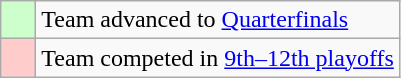<table class="wikitable">
<tr>
<td style="background: #ccffcc;">    </td>
<td>Team advanced to <a href='#'>Quarterfinals</a></td>
</tr>
<tr>
<td style="background: #ffcccc;">    </td>
<td>Team competed in <a href='#'>9th–12th playoffs</a></td>
</tr>
</table>
